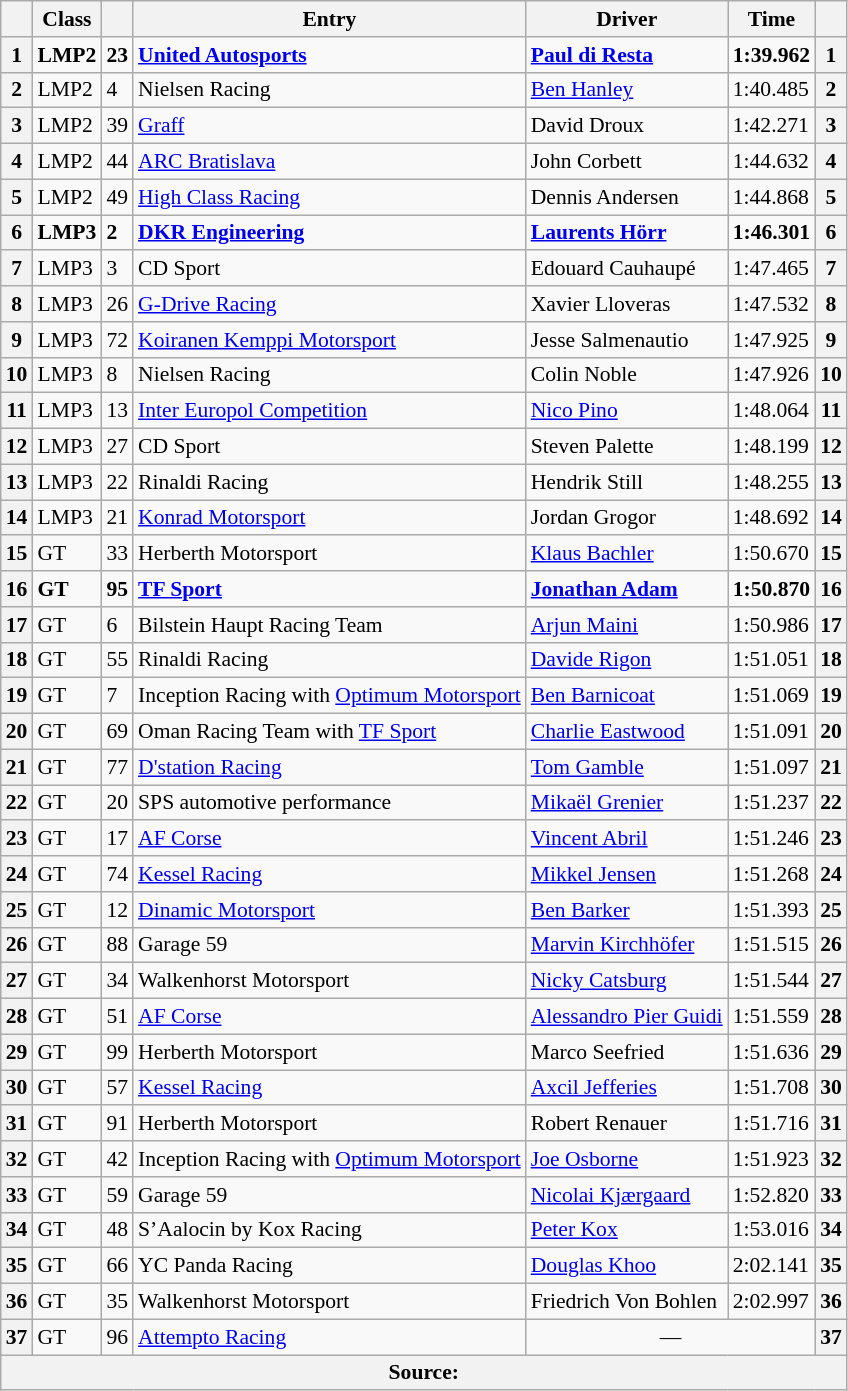<table class="wikitable sortable" style="font-size:90%;">
<tr>
<th></th>
<th class="unsortable">Class</th>
<th class="unsortable"></th>
<th class="unsortable">Entry</th>
<th class="unsortable">Driver</th>
<th class="unsortable">Time</th>
<th></th>
</tr>
<tr>
<th>1</th>
<td><strong>LMP2</strong></td>
<td><strong>23</strong></td>
<td><strong> <a href='#'>United Autosports</a></strong></td>
<td><strong> <a href='#'>Paul di Resta</a></strong></td>
<td><strong>1:39.962</strong></td>
<th>1</th>
</tr>
<tr>
<th>2</th>
<td>LMP2</td>
<td>4</td>
<td> Nielsen Racing</td>
<td> <a href='#'>Ben Hanley</a></td>
<td>1:40.485</td>
<th>2</th>
</tr>
<tr>
<th>3</th>
<td>LMP2</td>
<td>39</td>
<td> <a href='#'>Graff</a></td>
<td> David Droux</td>
<td>1:42.271</td>
<th>3</th>
</tr>
<tr>
<th>4</th>
<td>LMP2</td>
<td>44</td>
<td> <a href='#'>ARC Bratislava</a></td>
<td> John Corbett</td>
<td>1:44.632</td>
<th>4</th>
</tr>
<tr>
<th>5</th>
<td>LMP2</td>
<td>49</td>
<td> <a href='#'>High Class Racing</a></td>
<td> Dennis Andersen</td>
<td>1:44.868</td>
<th>5</th>
</tr>
<tr>
<th>6</th>
<td><strong>LMP3</strong></td>
<td><strong>2</strong></td>
<td><strong> <a href='#'>DKR Engineering</a></strong></td>
<td><strong> <a href='#'>Laurents Hörr</a></strong></td>
<td><strong>1:46.301</strong></td>
<th>6</th>
</tr>
<tr>
<th>7</th>
<td>LMP3</td>
<td>3</td>
<td> CD Sport</td>
<td> Edouard Cauhaupé</td>
<td>1:47.465</td>
<th>7</th>
</tr>
<tr>
<th>8</th>
<td>LMP3</td>
<td>26</td>
<td> <a href='#'>G-Drive Racing</a></td>
<td> Xavier Lloveras</td>
<td>1:47.532</td>
<th>8</th>
</tr>
<tr>
<th>9</th>
<td>LMP3</td>
<td>72</td>
<td> <a href='#'>Koiranen Kemppi Motorsport</a></td>
<td> Jesse Salmenautio</td>
<td>1:47.925</td>
<th>9</th>
</tr>
<tr>
<th>10</th>
<td>LMP3</td>
<td>8</td>
<td> Nielsen Racing</td>
<td> Colin Noble</td>
<td>1:47.926</td>
<th>10</th>
</tr>
<tr>
<th>11</th>
<td>LMP3</td>
<td>13</td>
<td> <a href='#'>Inter Europol Competition</a></td>
<td> <a href='#'>Nico Pino</a></td>
<td>1:48.064</td>
<th>11</th>
</tr>
<tr>
<th>12</th>
<td>LMP3</td>
<td>27</td>
<td> CD Sport</td>
<td> Steven Palette</td>
<td>1:48.199</td>
<th>12</th>
</tr>
<tr>
<th>13</th>
<td>LMP3</td>
<td>22</td>
<td> Rinaldi Racing</td>
<td> Hendrik Still</td>
<td>1:48.255</td>
<th>13</th>
</tr>
<tr>
<th>14</th>
<td>LMP3</td>
<td>21</td>
<td> <a href='#'>Konrad Motorsport</a></td>
<td> Jordan Grogor</td>
<td>1:48.692</td>
<th>14</th>
</tr>
<tr>
<th>15</th>
<td>GT</td>
<td>33</td>
<td> Herberth Motorsport</td>
<td> <a href='#'>Klaus Bachler</a></td>
<td>1:50.670</td>
<th>15</th>
</tr>
<tr>
<th>16</th>
<td><strong>GT</strong></td>
<td><strong>95</strong></td>
<td><strong> <a href='#'>TF Sport</a></strong></td>
<td><strong> <a href='#'>Jonathan Adam</a></strong></td>
<td><strong>1:50.870</strong></td>
<th>16</th>
</tr>
<tr>
<th>17</th>
<td>GT</td>
<td>6</td>
<td> Bilstein Haupt Racing Team</td>
<td> <a href='#'>Arjun Maini</a></td>
<td>1:50.986</td>
<th>17</th>
</tr>
<tr>
<th>18</th>
<td>GT</td>
<td>55</td>
<td> Rinaldi Racing</td>
<td> <a href='#'>Davide Rigon</a></td>
<td>1:51.051</td>
<th>18</th>
</tr>
<tr>
<th>19</th>
<td>GT</td>
<td>7</td>
<td> Inception Racing with <a href='#'>Optimum Motorsport</a></td>
<td> <a href='#'>Ben Barnicoat</a></td>
<td>1:51.069</td>
<th>19</th>
</tr>
<tr>
<th>20</th>
<td>GT</td>
<td>69</td>
<td> Oman Racing Team with <a href='#'>TF Sport</a></td>
<td> <a href='#'>Charlie Eastwood</a></td>
<td>1:51.091</td>
<th>20</th>
</tr>
<tr>
<th>21</th>
<td>GT</td>
<td>77</td>
<td> <a href='#'>D'station Racing</a></td>
<td> <a href='#'>Tom Gamble</a></td>
<td>1:51.097</td>
<th>21</th>
</tr>
<tr>
<th>22</th>
<td>GT</td>
<td>20</td>
<td> SPS automotive performance</td>
<td> <a href='#'>Mikaël Grenier</a></td>
<td>1:51.237</td>
<th>22</th>
</tr>
<tr>
<th>23</th>
<td>GT</td>
<td>17</td>
<td> <a href='#'>AF Corse</a></td>
<td> <a href='#'>Vincent Abril</a></td>
<td>1:51.246</td>
<th>23</th>
</tr>
<tr>
<th>24</th>
<td>GT</td>
<td>74</td>
<td> <a href='#'>Kessel Racing</a></td>
<td> <a href='#'>Mikkel Jensen</a></td>
<td>1:51.268</td>
<th>24</th>
</tr>
<tr>
<th>25</th>
<td>GT</td>
<td>12</td>
<td> <a href='#'>Dinamic Motorsport</a></td>
<td> <a href='#'>Ben Barker</a></td>
<td>1:51.393</td>
<th>25</th>
</tr>
<tr>
<th>26</th>
<td>GT</td>
<td>88</td>
<td> Garage 59</td>
<td> <a href='#'>Marvin Kirchhöfer</a></td>
<td>1:51.515</td>
<th>26</th>
</tr>
<tr>
<th>27</th>
<td>GT</td>
<td>34</td>
<td> Walkenhorst Motorsport</td>
<td> <a href='#'>Nicky Catsburg</a></td>
<td>1:51.544</td>
<th>27</th>
</tr>
<tr>
<th>28</th>
<td>GT</td>
<td>51</td>
<td> <a href='#'>AF Corse</a></td>
<td> <a href='#'>Alessandro Pier Guidi</a></td>
<td>1:51.559</td>
<th>28</th>
</tr>
<tr>
<th>29</th>
<td>GT</td>
<td>99</td>
<td> Herberth Motorsport</td>
<td> Marco Seefried</td>
<td>1:51.636</td>
<th>29</th>
</tr>
<tr>
<th>30</th>
<td>GT</td>
<td>57</td>
<td> <a href='#'>Kessel Racing</a></td>
<td> <a href='#'>Axcil Jefferies</a></td>
<td>1:51.708</td>
<th>30</th>
</tr>
<tr>
<th>31</th>
<td>GT</td>
<td>91</td>
<td> Herberth Motorsport</td>
<td> Robert Renauer</td>
<td>1:51.716</td>
<th>31</th>
</tr>
<tr>
<th>32</th>
<td>GT</td>
<td>42</td>
<td> Inception Racing with <a href='#'>Optimum Motorsport</a></td>
<td> <a href='#'>Joe Osborne</a></td>
<td>1:51.923</td>
<th>32</th>
</tr>
<tr>
<th>33</th>
<td>GT</td>
<td>59</td>
<td> Garage 59</td>
<td> <a href='#'>Nicolai Kjærgaard</a></td>
<td>1:52.820</td>
<th>33</th>
</tr>
<tr>
<th>34</th>
<td>GT</td>
<td>48</td>
<td> S’Aalocin by Kox Racing</td>
<td> <a href='#'>Peter Kox</a></td>
<td>1:53.016</td>
<th>34</th>
</tr>
<tr>
<th>35</th>
<td>GT</td>
<td>66</td>
<td> YC Panda Racing</td>
<td> <a href='#'>Douglas Khoo</a></td>
<td>2:02.141</td>
<th>35</th>
</tr>
<tr>
<th>36</th>
<td>GT</td>
<td>35</td>
<td> Walkenhorst Motorsport</td>
<td> Friedrich Von Bohlen</td>
<td>2:02.997</td>
<th>36</th>
</tr>
<tr>
<th>37</th>
<td>GT</td>
<td>96</td>
<td> <a href='#'>Attempto Racing</a></td>
<td colspan="2" align="center">—</td>
<th>37</th>
</tr>
<tr>
<th colspan="7">Source:</th>
</tr>
</table>
